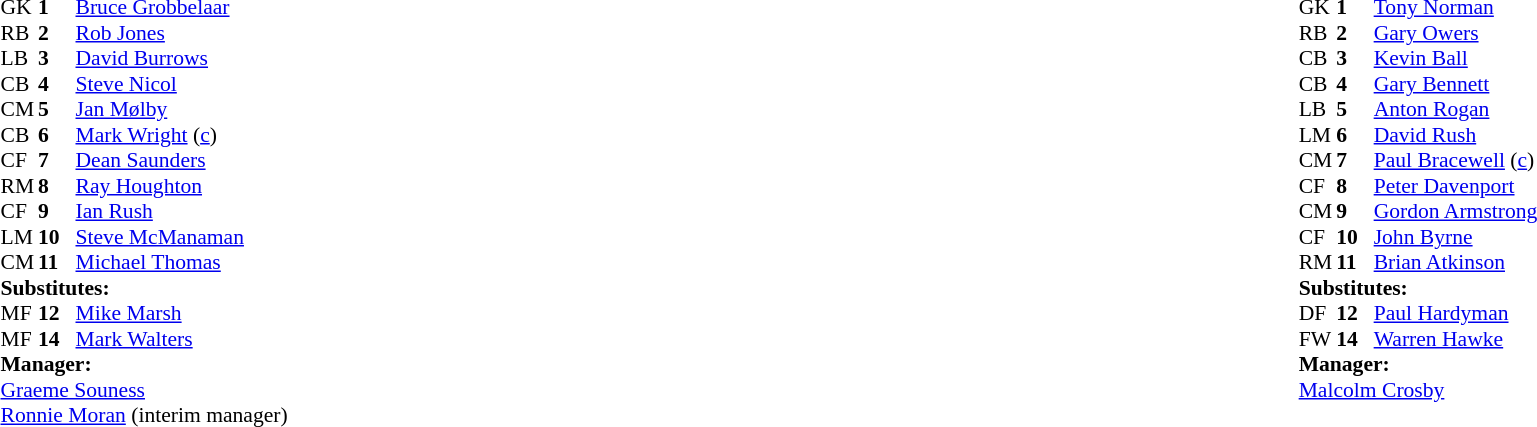<table width="100%">
<tr>
<td valign="top" width="40%"><br><table style="font-size: 90%" cellspacing="0" cellpadding="0">
<tr>
<th width="25"></th>
<th width="25"></th>
</tr>
<tr>
<td>GK</td>
<td><strong>1</strong></td>
<td> <a href='#'>Bruce Grobbelaar</a></td>
</tr>
<tr>
<td>RB</td>
<td><strong>2</strong></td>
<td> <a href='#'>Rob Jones</a></td>
</tr>
<tr>
<td>LB</td>
<td><strong>3</strong></td>
<td> <a href='#'>David Burrows</a></td>
</tr>
<tr>
<td>CB</td>
<td><strong>4</strong></td>
<td> <a href='#'>Steve Nicol</a></td>
</tr>
<tr>
<td>CM</td>
<td><strong>5</strong></td>
<td> <a href='#'>Jan Mølby</a></td>
</tr>
<tr>
<td>CB</td>
<td><strong>6</strong></td>
<td> <a href='#'>Mark Wright</a> (<a href='#'>c</a>)</td>
</tr>
<tr>
<td>CF</td>
<td><strong>7</strong></td>
<td> <a href='#'>Dean Saunders</a></td>
</tr>
<tr>
<td>RM</td>
<td><strong>8</strong></td>
<td> <a href='#'>Ray Houghton</a></td>
</tr>
<tr>
<td>CF</td>
<td><strong>9</strong></td>
<td> <a href='#'>Ian Rush</a></td>
</tr>
<tr>
<td>LM</td>
<td><strong>10</strong></td>
<td> <a href='#'>Steve McManaman</a></td>
</tr>
<tr>
<td>CM</td>
<td><strong>11</strong></td>
<td> <a href='#'>Michael Thomas</a></td>
</tr>
<tr>
<td colspan="4"><strong>Substitutes:</strong></td>
</tr>
<tr>
<td>MF</td>
<td><strong>12</strong></td>
<td> <a href='#'>Mike Marsh</a></td>
</tr>
<tr>
<td>MF</td>
<td><strong>14</strong></td>
<td> <a href='#'>Mark Walters</a></td>
</tr>
<tr>
<td colspan="4"><strong>Manager:</strong></td>
</tr>
<tr>
<td colspan="4"> <a href='#'>Graeme Souness</a><br> <a href='#'>Ronnie Moran</a> (interim manager)</td>
</tr>
</table>
</td>
<td valign="top"></td>
<td valign="top" width="50%"><br><table style="font-size: 90%" cellspacing="0" cellpadding="0" align="center">
<tr>
<th width="25"></th>
<th width="25"></th>
</tr>
<tr>
<td>GK</td>
<td><strong>1</strong></td>
<td> <a href='#'>Tony Norman</a></td>
</tr>
<tr>
<td>RB</td>
<td><strong>2</strong></td>
<td> <a href='#'>Gary Owers</a></td>
</tr>
<tr>
<td>CB</td>
<td><strong>3</strong></td>
<td> <a href='#'>Kevin Ball</a></td>
</tr>
<tr>
<td>CB</td>
<td><strong>4</strong></td>
<td> <a href='#'>Gary Bennett</a></td>
</tr>
<tr>
<td>LB</td>
<td><strong>5</strong></td>
<td> <a href='#'>Anton Rogan</a></td>
</tr>
<tr>
<td>LM</td>
<td><strong>6</strong></td>
<td> <a href='#'>David Rush</a></td>
<td></td>
<td></td>
</tr>
<tr>
<td>CM</td>
<td><strong>7</strong></td>
<td> <a href='#'>Paul Bracewell</a> (<a href='#'>c</a>)</td>
</tr>
<tr>
<td>CF</td>
<td><strong>8</strong></td>
<td> <a href='#'>Peter Davenport</a></td>
</tr>
<tr>
<td>CM</td>
<td><strong>9</strong></td>
<td> <a href='#'>Gordon Armstrong</a></td>
<td></td>
<td></td>
</tr>
<tr>
<td>CF</td>
<td><strong>10</strong></td>
<td> <a href='#'>John Byrne</a></td>
</tr>
<tr>
<td>RM</td>
<td><strong>11</strong></td>
<td> <a href='#'>Brian Atkinson</a></td>
</tr>
<tr>
<td colspan="4"><strong>Substitutes:</strong></td>
</tr>
<tr>
<td>DF</td>
<td><strong>12</strong></td>
<td> <a href='#'>Paul Hardyman</a></td>
<td></td>
<td></td>
</tr>
<tr>
<td>FW</td>
<td><strong>14</strong></td>
<td> <a href='#'>Warren Hawke</a></td>
<td></td>
<td></td>
</tr>
<tr>
<td colspan="4"><strong>Manager:</strong></td>
</tr>
<tr>
<td colspan="4"> <a href='#'>Malcolm Crosby</a></td>
</tr>
</table>
</td>
</tr>
</table>
